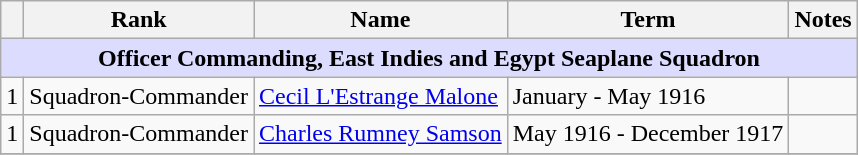<table class="wikitable">
<tr>
<th></th>
<th>Rank</th>
<th>Name</th>
<th>Term</th>
<th>Notes</th>
</tr>
<tr>
<td colspan="6" align="center" style="background:#dcdcfe;"><strong>Officer Commanding, East Indies and Egypt Seaplane Squadron</strong></td>
</tr>
<tr>
<td>1</td>
<td>Squadron-Commander</td>
<td><a href='#'>Cecil L'Estrange Malone</a></td>
<td>January - May 1916</td>
<td></td>
</tr>
<tr>
<td>1</td>
<td>Squadron-Commander</td>
<td><a href='#'>Charles Rumney Samson</a></td>
<td>May 1916 - December 1917</td>
<td></td>
</tr>
<tr>
</tr>
</table>
